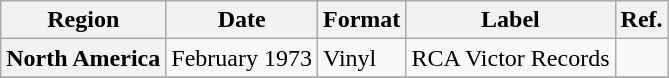<table class="wikitable plainrowheaders">
<tr>
<th scope="col">Region</th>
<th scope="col">Date</th>
<th scope="col">Format</th>
<th scope="col">Label</th>
<th scope="col">Ref.</th>
</tr>
<tr>
<th scope="row">North America</th>
<td>February 1973</td>
<td>Vinyl</td>
<td>RCA Victor Records</td>
<td></td>
</tr>
<tr>
</tr>
</table>
